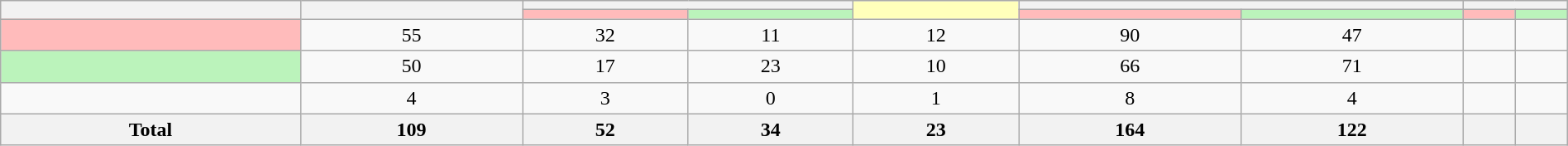<table class="wikitable sortable" style="text-align:center; width:100%;">
<tr>
<th rowspan="2"></th>
<th rowspan="2"></th>
<th colspan="2"></th>
<th rowspan="2" style="background-color:#FFFFBB;"></th>
<th colspan="2"></th>
<th colspan="2"></th>
</tr>
<tr>
<th style="background-color:#FFBBBB;"></th>
<th style="background-color:#BBF3BB;"></th>
<th style="background-color:#FFBBBB;"></th>
<th style="background-color:#BBF3BB;"></th>
<th style="background-color:#FFBBBB;"></th>
<th style="background-color:#BBF3BB;"></th>
</tr>
<tr>
<th style="background-color:#FFBBBB;"></th>
<td>55</td>
<td>32</td>
<td>11</td>
<td>12</td>
<td>90</td>
<td>47</td>
<td></td>
<td></td>
</tr>
<tr>
<th style="background-color:#BBF3BB;"></th>
<td>50</td>
<td>17</td>
<td>23</td>
<td>10</td>
<td>66</td>
<td>71</td>
<td></td>
<td></td>
</tr>
<tr>
<td></td>
<td>4</td>
<td>3</td>
<td>0</td>
<td>1</td>
<td>8</td>
<td>4</td>
<td></td>
<td></td>
</tr>
<tr>
<th>Total</th>
<th>109</th>
<th>52</th>
<th>34</th>
<th>23</th>
<th>164</th>
<th>122</th>
<th></th>
<th></th>
</tr>
</table>
